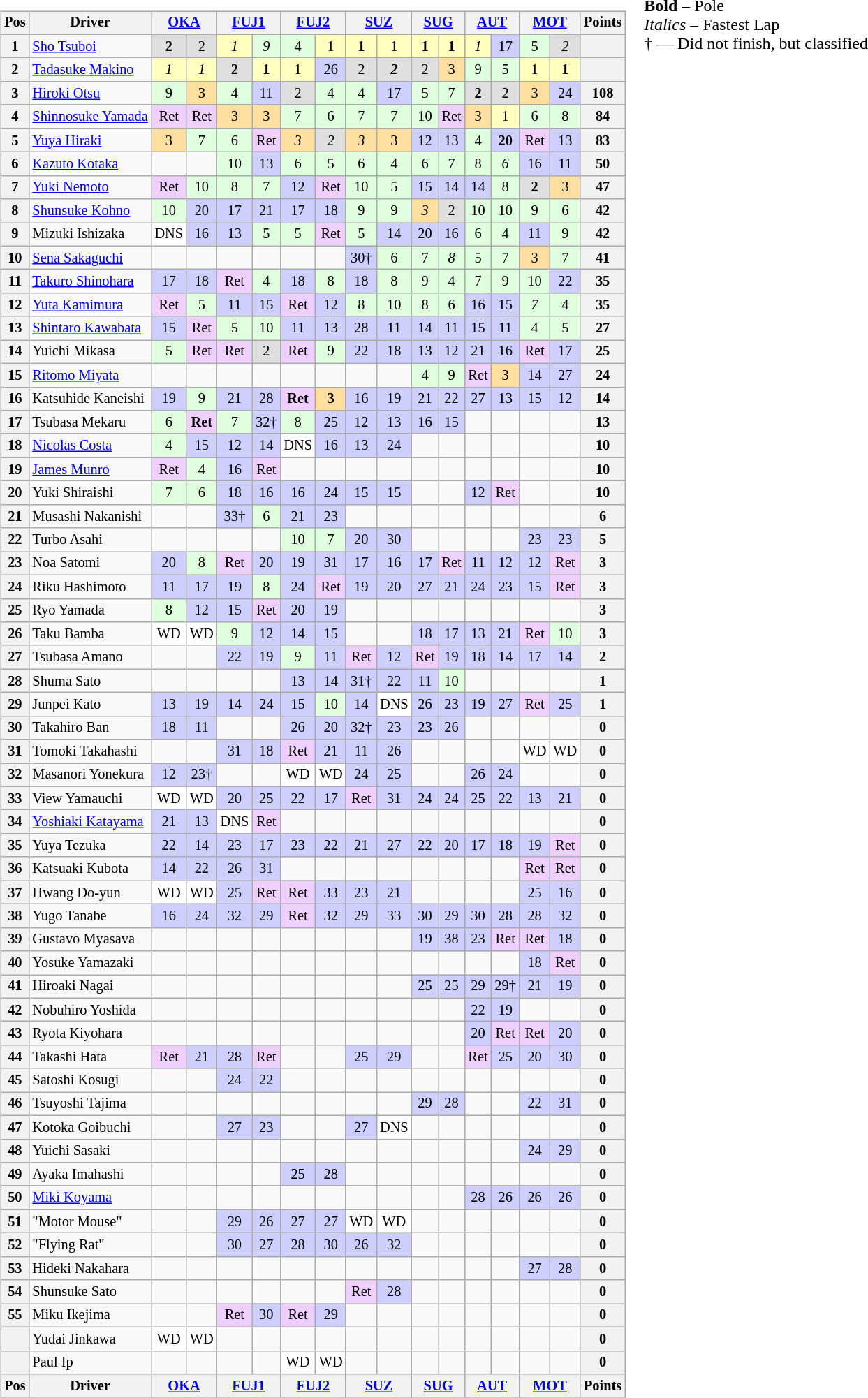<table>
<tr>
<td><br><table class="wikitable" style="font-size:85%; text-align:center">
<tr style="background:#f9f9f9">
<th>Pos</th>
<th>Driver</th>
<th colspan=2><a href='#'>OKA</a></th>
<th colspan=2><a href='#'>FUJ1</a></th>
<th colspan=2><a href='#'>FUJ2</a></th>
<th colspan=2><a href='#'>SUZ</a></th>
<th colspan=2><a href='#'>SUG</a></th>
<th colspan=2><a href='#'>AUT</a></th>
<th colspan=2><a href='#'>MOT</a></th>
<th>Points</th>
</tr>
<tr>
<th>1</th>
<td style="text-align:left"> <a href='#'>Sho Tsuboi</a></td>
<td style="background:#DFDFDF"><strong>2</strong></td>
<td style="background:#DFDFDF">2</td>
<td style="background:#FFFFBF"><em>1</em></td>
<td style="background:#DFFFDF"><em>9</em></td>
<td style="background:#DFFFDF">4</td>
<td style="background:#FFFFBF">1</td>
<td style="background:#FFFFBF"><strong>1</strong></td>
<td style="background:#FFFFBF">1</td>
<td style="background:#FFFFBF"><strong>1</strong></td>
<td style="background:#FFFFBF"><strong>1</strong></td>
<td style="background:#FFFFBF"><em>1</em></td>
<td style="background:#CFCFFF">17</td>
<td style="background:#DFFFDF">5</td>
<td style="background:#DFDFDF"><em>2</em></td>
<th></th>
</tr>
<tr>
<th>2</th>
<td style="text-align:left"> <a href='#'>Tadasuke Makino</a></td>
<td style="background:#FFFFBF"><em>1</em></td>
<td style="background:#FFFFBF"><em>1</em></td>
<td style="background:#DFDFDF"><strong>2</strong></td>
<td style="background:#FFFFBF"><strong>1</strong></td>
<td style="background:#FFFFBF">1</td>
<td style="background:#CFCFFF">26</td>
<td style="background:#DFDFDF">2</td>
<td style="background:#DFDFDF"><strong><em>2</em></strong></td>
<td style="background:#DFDFDF">2</td>
<td style="background:#FFDF9F">3</td>
<td style="background:#DFFFDF">9</td>
<td style="background:#DFFFDF">5</td>
<td style="background:#FFFFBF">1</td>
<td style="background:#FFFFBF"><strong>1</strong></td>
<th></th>
</tr>
<tr>
<th>3</th>
<td style="text-align:left"> <a href='#'>Hiroki Otsu</a></td>
<td style="background:#DFFFDF">9</td>
<td style="background:#FFDF9F">3</td>
<td style="background:#DFFFDF">4</td>
<td style="background:#CFCFFF">11</td>
<td style="background:#DFDFDF">2</td>
<td style="background:#DFFFDF">4</td>
<td style="background:#DFFFDF">4</td>
<td style="background:#CFCFFF">17</td>
<td style="background:#DFFFDF">5</td>
<td style="background:#DFFFDF">7</td>
<td style="background:#DFDFDF"><strong>2</strong></td>
<td style="background:#DFDFDF">2</td>
<td style="background:#FFDF9F">3</td>
<td style="background:#CFCFFF">24</td>
<th>108</th>
</tr>
<tr>
<th>4</th>
<td style="text-align:left" nowrap> <a href='#'>Shinnosuke Yamada</a></td>
<td style="background:#EFCFFF">Ret</td>
<td style="background:#EFCFFF">Ret</td>
<td style="background:#FFDF9F">3</td>
<td style="background:#FFDF9F">3</td>
<td style="background:#DFFFDF">7</td>
<td style="background:#DFFFDF">6</td>
<td style="background:#DFFFDF">7</td>
<td style="background:#DFFFDF">7</td>
<td style="background:#DFFFDF">10</td>
<td style="background:#EFCFFF">Ret</td>
<td style="background:#FFDF9F">3</td>
<td style="background:#FFFFBF">1</td>
<td style="background:#DFFFDF">6</td>
<td style="background:#DFFFDF">8</td>
<th>84</th>
</tr>
<tr>
<th>5</th>
<td style="text-align:left"> <a href='#'>Yuya Hiraki</a></td>
<td style="background:#FFDF9F">3</td>
<td style="background:#DFFFDF">7</td>
<td style="background:#DFFFDF">6</td>
<td style="background:#EFCFFF">Ret</td>
<td style="background:#FFDF9F"><em>3</em></td>
<td style="background:#DFDFDF"><em>2</em></td>
<td style="background:#FFDF9F"><em>3</em></td>
<td style="background:#FFDF9F">3</td>
<td style="background:#CFCFFF">12</td>
<td style="background:#CFCFFF">13</td>
<td style="background:#DFFFDF">4</td>
<td style="background:#CFCFFF"><strong>20</strong></td>
<td style="background:#EFCFFF">Ret</td>
<td style="background:#CFCFFF">13</td>
<th>83</th>
</tr>
<tr>
<th>6</th>
<td style="text-align:left"> <a href='#'>Kazuto Kotaka</a></td>
<td></td>
<td></td>
<td style="background:#DFFFDF">10</td>
<td style="background:#CFCFFF">13</td>
<td style="background:#DFFFDF">6</td>
<td style="background:#DFFFDF">5</td>
<td style="background:#DFFFDF">6</td>
<td style="background:#DFFFDF">4</td>
<td style="background:#DFFFDF">6</td>
<td style="background:#DFFFDF">7</td>
<td style="background:#DFFFDF">8</td>
<td style="background:#DFFFDF"><em>6</em></td>
<td style="background:#CFCFFF">16</td>
<td style="background:#CFCFFF">11</td>
<th>50</th>
</tr>
<tr>
<th>7</th>
<td style="text-align:left"> <a href='#'>Yuki Nemoto</a></td>
<td style="background:#EFCFFF">Ret</td>
<td style="background:#DFFFDF">10</td>
<td style="background:#DFFFDF">8</td>
<td style="background:#DFFFDF">7</td>
<td style="background:#CFCFFF">12</td>
<td style="background:#EFCFFF">Ret</td>
<td style="background:#DFFFDF">10</td>
<td style="background:#DFFFDF">5</td>
<td style="background:#CFCFFF">15</td>
<td style="background:#CFCFFF">14</td>
<td style="background:#CFCFFF">14</td>
<td style="background:#DFFFDF">8</td>
<td style="background:#DFDFDF"><strong>2</strong></td>
<td style="background:#FFDF9F">3</td>
<th>47</th>
</tr>
<tr>
<th>8</th>
<td style="text-align:left"> <a href='#'>Shunsuke Kohno</a></td>
<td style="background:#DFFFDF">10</td>
<td style="background:#CFCFFF">20</td>
<td style="background:#CFCFFF">17</td>
<td style="background:#CFCFFF">21</td>
<td style="background:#CFCFFF">17</td>
<td style="background:#CFCFFF">18</td>
<td style="background:#DFFFDF">9</td>
<td style="background:#DFFFDF">9</td>
<td style="background:#FFDF9F"><em>3</em></td>
<td style="background:#DFDFDF">2</td>
<td style="background:#DFFFDF">10</td>
<td style="background:#DFFFDF">10</td>
<td style="background:#DFFFDF">9</td>
<td style="background:#DFFFDF">6</td>
<th>42</th>
</tr>
<tr>
<th>9</th>
<td style="text-align:left"> Mizuki Ishizaka</td>
<td style="background:#FFFFFF">DNS</td>
<td style="background:#CFCFFF">16</td>
<td style="background:#CFCFFF">13</td>
<td style="background:#DFFFDF">5</td>
<td style="background:#DFFFDF">5</td>
<td style="background:#EFCFFF">Ret</td>
<td style="background:#DFFFDF">5</td>
<td style="background:#CFCFFF">14</td>
<td style="background:#CFCFFF">20</td>
<td style="background:#CFCFFF">16</td>
<td style="background:#DFFFDF">6</td>
<td style="background:#DFFFDF">4</td>
<td style="background:#CFCFFF">11</td>
<td style="background:#DFFFDF">9</td>
<th>42</th>
</tr>
<tr>
<th>10</th>
<td style="text-align:left"> <a href='#'>Sena Sakaguchi</a></td>
<td></td>
<td></td>
<td></td>
<td></td>
<td></td>
<td></td>
<td style="background:#CFCFFF">30†</td>
<td style="background:#DFFFDF">6</td>
<td style="background:#DFFFDF">7</td>
<td style="background:#DFFFDF"><em>8</em></td>
<td style="background:#DFFFDF">5</td>
<td style="background:#DFFFDF">7</td>
<td style="background:#FFDF9F">3</td>
<td style="background:#DFFFDF">7</td>
<th>41</th>
</tr>
<tr>
<th>11</th>
<td style="text-align:left"> <a href='#'>Takuro Shinohara</a></td>
<td style="background:#CFCFFF">17</td>
<td style="background:#CFCFFF">18</td>
<td style="background:#EFCFFF">Ret</td>
<td style="background:#DFFFDF">4</td>
<td style="background:#CFCFFF">18</td>
<td style="background:#DFFFDF">8</td>
<td style="background:#CFCFFF">18</td>
<td style="background:#DFFFDF">8</td>
<td style="background:#DFFFDF">9</td>
<td style="background:#DFFFDF">4</td>
<td style="background:#DFFFDF">7</td>
<td style="background:#DFFFDF">9</td>
<td style="background:#DFFFDF">10</td>
<td style="background:#CFCFFF">22</td>
<th>35</th>
</tr>
<tr>
<th>12</th>
<td style="text-align:left"> <a href='#'>Yuta Kamimura</a></td>
<td style="background:#EFCFFF">Ret</td>
<td style="background:#DFFFDF">5</td>
<td style="background:#CFCFFF">11</td>
<td style="background:#CFCFFF">15</td>
<td style="background:#EFCFFF">Ret</td>
<td style="background:#CFCFFF">12</td>
<td style="background:#DFFFDF">8</td>
<td style="background:#DFFFDF">10</td>
<td style="background:#DFFFDF">8</td>
<td style="background:#DFFFDF">6</td>
<td style="background:#CFCFFF">16</td>
<td style="background:#CFCFFF">15</td>
<td style="background:#DFFFDF"><em>7</em></td>
<td style="background:#DFFFDF">4</td>
<th>35</th>
</tr>
<tr>
<th>13</th>
<td style="text-align:left"> <a href='#'>Shintaro Kawabata</a></td>
<td style="background:#CFCFFF">15</td>
<td style="background:#EFCFFF">Ret</td>
<td style="background:#DFFFDF">5</td>
<td style="background:#DFFFDF">10</td>
<td style="background:#CFCFFF">11</td>
<td style="background:#CFCFFF">13</td>
<td style="background:#CFCFFF">28</td>
<td style="background:#CFCFFF">11</td>
<td style="background:#CFCFFF">14</td>
<td style="background:#CFCFFF">11</td>
<td style="background:#CFCFFF">15</td>
<td style="background:#CFCFFF">11</td>
<td style="background:#DFFFDF">4</td>
<td style="background:#DFFFDF">5</td>
<th>27</th>
</tr>
<tr>
<th>14</th>
<td style="text-align:left"> Yuichi Mikasa</td>
<td style="background:#DFFFDF">5</td>
<td style="background:#EFCFFF">Ret</td>
<td style="background:#EFCFFF">Ret</td>
<td style="background:#DFDFDF">2</td>
<td style="background:#EFCFFF">Ret</td>
<td style="background:#DFFFDF">9</td>
<td style="background:#CFCFFF">22</td>
<td style="background:#CFCFFF">18</td>
<td style="background:#CFCFFF">13</td>
<td style="background:#CFCFFF">12</td>
<td style="background:#CFCFFF">21</td>
<td style="background:#CFCFFF">16</td>
<td style="background:#EFCFFF">Ret</td>
<td style="background:#CFCFFF">17</td>
<th>25</th>
</tr>
<tr>
<th>15</th>
<td style="text-align:left"> <a href='#'>Ritomo Miyata</a></td>
<td></td>
<td></td>
<td></td>
<td></td>
<td></td>
<td></td>
<td></td>
<td></td>
<td style="background:#DFFFDF">4</td>
<td style="background:#DFFFDF">9</td>
<td style="background:#EFCFFF">Ret</td>
<td style="background:#FFDF9F">3</td>
<td style="background:#CFCFFF">14</td>
<td style="background:#CFCFFF">27</td>
<th>24</th>
</tr>
<tr>
<th>16</th>
<td style="text-align:left"> Katsuhide Kaneishi</td>
<td style="background:#CFCFFF">19</td>
<td style="background:#DFFFDF">9</td>
<td style="background:#CFCFFF">21</td>
<td style="background:#CFCFFF">28</td>
<td style="background:#EFCFFF"><strong>Ret</strong></td>
<td style="background:#FFDF9F"><strong>3</strong></td>
<td style="background:#CFCFFF">16</td>
<td style="background:#CFCFFF">19</td>
<td style="background:#CFCFFF">21</td>
<td style="background:#CFCFFF">22</td>
<td style="background:#CFCFFF">27</td>
<td style="background:#CFCFFF">13</td>
<td style="background:#CFCFFF">15</td>
<td style="background:#CFCFFF">12</td>
<th>14</th>
</tr>
<tr>
<th>17</th>
<td style="text-align:left"> Tsubasa Mekaru</td>
<td style="background:#DFFFDF">6</td>
<td style="background:#EFCFFF"><strong>Ret</strong></td>
<td style="background:#DFFFDF">7</td>
<td style="background:#CFCFFF">32†</td>
<td style="background:#DFFFDF">8</td>
<td style="background:#CFCFFF">25</td>
<td style="background:#CFCFFF">12</td>
<td style="background:#CFCFFF">13</td>
<td style="background:#CFCFFF">16</td>
<td style="background:#CFCFFF">15</td>
<td></td>
<td></td>
<td></td>
<td></td>
<th>13</th>
</tr>
<tr>
<th>18</th>
<td style="text-align:left"> <a href='#'>Nicolas Costa</a></td>
<td style="background:#DFFFDF">4</td>
<td style="background:#CFCFFF">15</td>
<td style="background:#CFCFFF">12</td>
<td style="background:#CFCFFF">14</td>
<td style="background:#FFFFFF">DNS</td>
<td style="background:#CFCFFF">16</td>
<td style="background:#CFCFFF">13</td>
<td style="background:#CFCFFF">24</td>
<td></td>
<td></td>
<td></td>
<td></td>
<td></td>
<td></td>
<th>10</th>
</tr>
<tr>
<th>19</th>
<td style="text-align:left"> <a href='#'>James Munro</a></td>
<td style="background:#EFCFFF">Ret</td>
<td style="background:#DFFFDF">4</td>
<td style="background:#CFCFFF">16</td>
<td style="background:#EFCFFF">Ret</td>
<td></td>
<td></td>
<td></td>
<td></td>
<td></td>
<td></td>
<td></td>
<td></td>
<td></td>
<td></td>
<th>10</th>
</tr>
<tr>
<th>20</th>
<td style="text-align:left"> Yuki Shiraishi</td>
<td style="background:#DFFFDF">7</td>
<td style="background:#DFFFDF">6</td>
<td style="background:#CFCFFF">18</td>
<td style="background:#CFCFFF">16</td>
<td style="background:#CFCFFF">16</td>
<td style="background:#CFCFFF">24</td>
<td style="background:#CFCFFF">15</td>
<td style="background:#CFCFFF">15</td>
<td></td>
<td></td>
<td style="background:#CFCFFF">12</td>
<td style="background:#EFCFFF">Ret</td>
<td></td>
<td></td>
<th>10</th>
</tr>
<tr>
<th>21</th>
<td style="text-align:left"> Musashi Nakanishi</td>
<td></td>
<td></td>
<td style="background:#CFCFFF">33†</td>
<td style="background:#DFFFDF">6</td>
<td style="background:#CFCFFF">21</td>
<td style="background:#CFCFFF">23</td>
<td></td>
<td></td>
<td></td>
<td></td>
<td></td>
<td></td>
<td></td>
<td></td>
<th>6</th>
</tr>
<tr>
<th>22</th>
<td style="text-align:left"> Turbo Asahi</td>
<td></td>
<td></td>
<td></td>
<td></td>
<td style="background:#DFFFDF">10</td>
<td style="background:#DFFFDF">7</td>
<td style="background:#CFCFFF">20</td>
<td style="background:#CFCFFF">30</td>
<td></td>
<td></td>
<td></td>
<td></td>
<td style="background:#CFCFFF">23</td>
<td style="background:#CFCFFF">23</td>
<th>5</th>
</tr>
<tr>
<th>23</th>
<td style="text-align:left"> Noa Satomi</td>
<td style="background:#CFCFFF">20</td>
<td style="background:#DFFFDF">8</td>
<td style="background:#EFCFFF">Ret</td>
<td style="background:#CFCFFF">20</td>
<td style="background:#CFCFFF">19</td>
<td style="background:#CFCFFF">31</td>
<td style="background:#CFCFFF">17</td>
<td style="background:#CFCFFF">16</td>
<td style="background:#CFCFFF">17</td>
<td style="background:#EFCFFF">Ret</td>
<td style="background:#CFCFFF">11</td>
<td style="background:#CFCFFF">12</td>
<td style="background:#CFCFFF">12</td>
<td style="background:#EFCFFF">Ret</td>
<th>3</th>
</tr>
<tr>
<th>24</th>
<td style="text-align:left"> Riku Hashimoto</td>
<td style="background:#CFCFFF">11</td>
<td style="background:#CFCFFF">17</td>
<td style="background:#CFCFFF">19</td>
<td style="background:#DFFFDF">8</td>
<td style="background:#CFCFFF">24</td>
<td style="background:#EFCFFF">Ret</td>
<td style="background:#CFCFFF">19</td>
<td style="background:#CFCFFF">20</td>
<td style="background:#CFCFFF">27</td>
<td style="background:#CFCFFF">21</td>
<td style="background:#CFCFFF">24</td>
<td style="background:#CFCFFF">23</td>
<td style="background:#CFCFFF">15</td>
<td style="background:#EFCFFF">Ret</td>
<th>3</th>
</tr>
<tr>
<th>25</th>
<td style="text-align:left"> Ryo Yamada</td>
<td style="background:#DFFFDF">8</td>
<td style="background:#CFCFFF">12</td>
<td style="background:#CFCFFF">15</td>
<td style="background:#EFCFFF">Ret</td>
<td style="background:#CFCFFF">20</td>
<td style="background:#CFCFFF">19</td>
<td></td>
<td></td>
<td></td>
<td></td>
<td></td>
<td></td>
<td></td>
<td></td>
<th>3</th>
</tr>
<tr>
<th>26</th>
<td style="text-align:left"> Taku Bamba</td>
<td style="background:#FFFFFF">WD</td>
<td style="background:#FFFFFF">WD</td>
<td style="background:#DFFFDF">9</td>
<td style="background:#CFCFFF">12</td>
<td style="background:#CFCFFF">14</td>
<td style="background:#CFCFFF">15</td>
<td></td>
<td></td>
<td style="background:#CFCFFF">18</td>
<td style="background:#CFCFFF">17</td>
<td style="background:#CFCFFF">13</td>
<td style="background:#CFCFFF">21</td>
<td style="background:#EFCFFF">Ret</td>
<td style="background:#DFFFDF">10</td>
<th>3</th>
</tr>
<tr>
<th>27</th>
<td style="text-align:left"> Tsubasa Amano</td>
<td></td>
<td></td>
<td style="background:#CFCFFF">22</td>
<td style="background:#CFCFFF">19</td>
<td style="background:#DFFFDF">9</td>
<td style="background:#CFCFFF">11</td>
<td style="background:#EFCFFF">Ret</td>
<td style="background:#CFCFFF">12</td>
<td style="background:#EFCFFF">Ret</td>
<td style="background:#CFCFFF">19</td>
<td style="background:#CFCFFF">18</td>
<td style="background:#CFCFFF">14</td>
<td style="background:#CFCFFF">17</td>
<td style="background:#CFCFFF">14</td>
<th>2</th>
</tr>
<tr>
<th>28</th>
<td style="text-align:left"> Shuma Sato</td>
<td></td>
<td></td>
<td></td>
<td></td>
<td style="background:#CFCFFF">13</td>
<td style="background:#CFCFFF">14</td>
<td style="background:#CFCFFF">31†</td>
<td style="background:#CFCFFF">22</td>
<td style="background:#CFCFFF">11</td>
<td style="background:#DFFFDF">10</td>
<td></td>
<td></td>
<td></td>
<td></td>
<th>1</th>
</tr>
<tr>
<th>29</th>
<td style="text-align:left"> Junpei Kato</td>
<td style="background:#CFCFFF">13</td>
<td style="background:#CFCFFF">19</td>
<td style="background:#CFCFFF">14</td>
<td style="background:#CFCFFF">24</td>
<td style="background:#CFCFFF">15</td>
<td style="background:#DFFFDF">10</td>
<td style="background:#CFCFFF">14</td>
<td style="background:#FFFFFF">DNS</td>
<td style="background:#CFCFFF">26</td>
<td style="background:#CFCFFF">23</td>
<td style="background:#CFCFFF">19</td>
<td style="background:#CFCFFF">27</td>
<td style="background:#EFCFFF">Ret</td>
<td style="background:#CFCFFF">25</td>
<th>1</th>
</tr>
<tr>
<th>30</th>
<td style="text-align:left"> Takahiro Ban</td>
<td style="background:#CFCFFF">18</td>
<td style="background:#CFCFFF">11</td>
<td></td>
<td></td>
<td style="background:#CFCFFF">26</td>
<td style="background:#CFCFFF">20</td>
<td style="background:#CFCFFF">32†</td>
<td style="background:#CFCFFF">23</td>
<td style="background:#CFCFFF">23</td>
<td style="background:#CFCFFF">26</td>
<td></td>
<td></td>
<td></td>
<td></td>
<th>0</th>
</tr>
<tr>
<th>31</th>
<td style="text-align:left"> Tomoki Takahashi</td>
<td></td>
<td></td>
<td style="background:#CFCFFF">31</td>
<td style="background:#CFCFFF">18</td>
<td style="background:#EFCFFF">Ret</td>
<td style="background:#CFCFFF">21</td>
<td style="background:#CFCFFF">11</td>
<td style="background:#CFCFFF">26</td>
<td></td>
<td></td>
<td></td>
<td></td>
<td style="background:#FFFFFF">WD</td>
<td style="background:#FFFFFF">WD</td>
<th>0</th>
</tr>
<tr>
<th>32</th>
<td style="text-align:left"> Masanori Yonekura</td>
<td style="background:#CFCFFF">12</td>
<td style="background:#CFCFFF">23†</td>
<td></td>
<td></td>
<td style="background:#FFFFFF">WD</td>
<td style="background:#FFFFFF">WD</td>
<td style="background:#CFCFFF">24</td>
<td style="background:#CFCFFF">25</td>
<td></td>
<td></td>
<td style="background:#CFCFFF">26</td>
<td style="background:#CFCFFF">24</td>
<td></td>
<td></td>
<th>0</th>
</tr>
<tr>
<th>33</th>
<td style="text-align:left"> View Yamauchi</td>
<td style="background:#FFFFFF">WD</td>
<td style="background:#FFFFFF">WD</td>
<td style="background:#CFCFFF">20</td>
<td style="background:#CFCFFF">25</td>
<td style="background:#CFCFFF">22</td>
<td style="background:#CFCFFF">17</td>
<td style="background:#EFCFFF">Ret</td>
<td style="background:#CFCFFF">31</td>
<td style="background:#CFCFFF">24</td>
<td style="background:#CFCFFF">24</td>
<td style="background:#CFCFFF">25</td>
<td style="background:#CFCFFF">22</td>
<td style="background:#CFCFFF">13</td>
<td style="background:#CFCFFF">21</td>
<th>0</th>
</tr>
<tr>
<th>34</th>
<td style="text-align:left"> <a href='#'>Yoshiaki Katayama</a></td>
<td style="background:#CFCFFF">21</td>
<td style="background:#CFCFFF">13</td>
<td style="background:#FFFFFF">DNS</td>
<td style="background:#EFCFFF">Ret</td>
<td></td>
<td></td>
<td></td>
<td></td>
<td></td>
<td></td>
<td></td>
<td></td>
<td></td>
<td></td>
<th>0</th>
</tr>
<tr>
<th>35</th>
<td style="text-align:left"> Yuya Tezuka</td>
<td style="background:#CFCFFF">22</td>
<td style="background:#CFCFFF">14</td>
<td style="background:#CFCFFF">23</td>
<td style="background:#CFCFFF">17</td>
<td style="background:#CFCFFF">23</td>
<td style="background:#CFCFFF">22</td>
<td style="background:#CFCFFF">21</td>
<td style="background:#CFCFFF">27</td>
<td style="background:#CFCFFF">22</td>
<td style="background:#CFCFFF">20</td>
<td style="background:#CFCFFF">17</td>
<td style="background:#CFCFFF">18</td>
<td style="background:#CFCFFF">19</td>
<td style="background:#EFCFFF">Ret</td>
<th>0</th>
</tr>
<tr>
<th>36</th>
<td style="text-align:left"> Katsuaki Kubota</td>
<td style="background:#CFCFFF">14</td>
<td style="background:#CFCFFF">22</td>
<td style="background:#CFCFFF">26</td>
<td style="background:#CFCFFF">31</td>
<td></td>
<td></td>
<td></td>
<td></td>
<td></td>
<td></td>
<td></td>
<td></td>
<td style="background:#EFCFFF">Ret</td>
<td style="background:#EFCFFF">Ret</td>
<th>0</th>
</tr>
<tr>
<th>37</th>
<td style="text-align:left"> Hwang Do-yun</td>
<td style="background:#FFFFFF">WD</td>
<td style="background:#FFFFFF">WD</td>
<td style="background:#CFCFFF">25</td>
<td style="background:#EFCFFF">Ret</td>
<td style="background:#EFCFFF">Ret</td>
<td style="background:#CFCFFF">33</td>
<td style="background:#CFCFFF">23</td>
<td style="background:#CFCFFF">21</td>
<td></td>
<td></td>
<td></td>
<td></td>
<td style="background:#CFCFFF">25</td>
<td style="background:#CFCFFF">16</td>
<th>0</th>
</tr>
<tr>
<th>38</th>
<td style="text-align:left"> Yugo Tanabe</td>
<td style="background:#CFCFFF">16</td>
<td style="background:#CFCFFF">24</td>
<td style="background:#CFCFFF">32</td>
<td style="background:#CFCFFF">29</td>
<td style="background:#EFCFFF">Ret</td>
<td style="background:#CFCFFF">32</td>
<td style="background:#CFCFFF">29</td>
<td style="background:#CFCFFF">33</td>
<td style="background:#CFCFFF">30</td>
<td style="background:#CFCFFF">29</td>
<td style="background:#CFCFFF">30</td>
<td style="background:#CFCFFF">28</td>
<td style="background:#CFCFFF">28</td>
<td style="background:#CFCFFF">32</td>
<th>0</th>
</tr>
<tr>
<th>39</th>
<td style="text-align:left"> Gustavo Myasava</td>
<td></td>
<td></td>
<td></td>
<td></td>
<td></td>
<td></td>
<td></td>
<td></td>
<td style="background:#CFCFFF">19</td>
<td style="background:#CFCFFF">38</td>
<td style="background:#CFCFFF">23</td>
<td style="background:#EFCFFF">Ret</td>
<td style="background:#EFCFFF">Ret</td>
<td style="background:#CFCFFF">18</td>
<th>0</th>
</tr>
<tr>
<th>40</th>
<td style="text-align:left"> Yosuke Yamazaki</td>
<td></td>
<td></td>
<td></td>
<td></td>
<td></td>
<td></td>
<td></td>
<td></td>
<td></td>
<td></td>
<td></td>
<td></td>
<td style="background:#CFCFFF">18</td>
<td style="background:#EFCFFF">Ret</td>
<th>0</th>
</tr>
<tr>
<th>41</th>
<td style="text-align:left"> Hiroaki Nagai</td>
<td></td>
<td></td>
<td></td>
<td></td>
<td></td>
<td></td>
<td></td>
<td></td>
<td style="background:#CFCFFF">25</td>
<td style="background:#CFCFFF">25</td>
<td style="background:#CFCFFF">29</td>
<td style="background:#CFCFFF">29†</td>
<td style="background:#CFCFFF">21</td>
<td style="background:#CFCFFF">19</td>
<th>0</th>
</tr>
<tr>
<th>42</th>
<td style="text-align:left"> Nobuhiro Yoshida</td>
<td></td>
<td></td>
<td></td>
<td></td>
<td></td>
<td></td>
<td></td>
<td></td>
<td></td>
<td></td>
<td style="background:#CFCFFF">22</td>
<td style="background:#CFCFFF">19</td>
<td></td>
<td></td>
<th>0</th>
</tr>
<tr>
<th>43</th>
<td style="text-align:left"> Ryota Kiyohara</td>
<td></td>
<td></td>
<td></td>
<td></td>
<td></td>
<td></td>
<td></td>
<td></td>
<td></td>
<td></td>
<td style="background:#CFCFFF">20</td>
<td style="background:#EFCFFF">Ret</td>
<td style="background:#EFCFFF">Ret</td>
<td style="background:#CFCFFF">20</td>
<th>0</th>
</tr>
<tr>
<th>44</th>
<td style="text-align:left"> Takashi Hata</td>
<td style="background:#EFCFFF">Ret</td>
<td style="background:#CFCFFF">21</td>
<td style="background:#CFCFFF">28</td>
<td style="background:#EFCFFF">Ret</td>
<td></td>
<td></td>
<td style="background:#CFCFFF">25</td>
<td style="background:#CFCFFF">29</td>
<td></td>
<td></td>
<td style="background:#EFCFFF">Ret</td>
<td style="background:#CFCFFF">25</td>
<td style="background:#CFCFFF">20</td>
<td style="background:#CFCFFF">30</td>
<th>0</th>
</tr>
<tr>
<th>45</th>
<td style="text-align:left"> Satoshi Kosugi</td>
<td></td>
<td></td>
<td style="background:#CFCFFF">24</td>
<td style="background:#CFCFFF">22</td>
<td></td>
<td></td>
<td></td>
<td></td>
<td></td>
<td></td>
<td></td>
<td></td>
<td></td>
<td></td>
<th>0</th>
</tr>
<tr>
<th>46</th>
<td style="text-align:left"> Tsuyoshi Tajima</td>
<td></td>
<td></td>
<td></td>
<td></td>
<td></td>
<td></td>
<td></td>
<td></td>
<td style="background:#CFCFFF">29</td>
<td style="background:#CFCFFF">28</td>
<td></td>
<td></td>
<td style="background:#CFCFFF">22</td>
<td style="background:#CFCFFF">31</td>
<th>0</th>
</tr>
<tr>
<th>47</th>
<td style="text-align:left"> Kotoka Goibuchi</td>
<td></td>
<td></td>
<td style="background:#CFCFFF">27</td>
<td style="background:#CFCFFF">23</td>
<td></td>
<td></td>
<td style="background:#CFCFFF">27</td>
<td style="background:#FFFFFF">DNS</td>
<td></td>
<td></td>
<td></td>
<td></td>
<td></td>
<td></td>
<th>0</th>
</tr>
<tr>
<th>48</th>
<td style="text-align:left"> Yuichi Sasaki</td>
<td></td>
<td></td>
<td></td>
<td></td>
<td></td>
<td></td>
<td></td>
<td></td>
<td></td>
<td></td>
<td></td>
<td></td>
<td style="background:#CFCFFF">24</td>
<td style="background:#CFCFFF">29</td>
<th>0</th>
</tr>
<tr>
<th>49</th>
<td style="text-align:left"> Ayaka Imahashi</td>
<td></td>
<td></td>
<td></td>
<td></td>
<td style="background:#CFCFFF">25</td>
<td style="background:#CFCFFF">28</td>
<td></td>
<td></td>
<td></td>
<td></td>
<td></td>
<td></td>
<td></td>
<td></td>
<th>0</th>
</tr>
<tr>
<th>50</th>
<td style="text-align:left"> <a href='#'>Miki Koyama</a></td>
<td></td>
<td></td>
<td></td>
<td></td>
<td></td>
<td></td>
<td></td>
<td></td>
<td></td>
<td></td>
<td style="background:#CFCFFF">28</td>
<td style="background:#CFCFFF">26</td>
<td style="background:#CFCFFF">26</td>
<td style="background:#CFCFFF">26</td>
<th>0</th>
</tr>
<tr>
<th>51</th>
<td style="text-align:left"> "Motor Mouse"</td>
<td></td>
<td></td>
<td style="background:#CFCFFF">29</td>
<td style="background:#CFCFFF">26</td>
<td style="background:#CFCFFF">27</td>
<td style="background:#CFCFFF">27</td>
<td style="background:#FFFFFF">WD</td>
<td style="background:#FFFFFF">WD</td>
<td></td>
<td></td>
<td></td>
<td></td>
<td></td>
<td></td>
<th>0</th>
</tr>
<tr>
<th>52</th>
<td style="text-align:left"> "Flying Rat"</td>
<td></td>
<td></td>
<td style="background:#CFCFFF">30</td>
<td style="background:#CFCFFF">27</td>
<td style="background:#CFCFFF">28</td>
<td style="background:#CFCFFF">30</td>
<td style="background:#CFCFFF">26</td>
<td style="background:#CFCFFF">32</td>
<td></td>
<td></td>
<td></td>
<td></td>
<td></td>
<td></td>
<th>0</th>
</tr>
<tr>
<th>53</th>
<td style="text-align:left"> Hideki Nakahara</td>
<td></td>
<td></td>
<td></td>
<td></td>
<td></td>
<td></td>
<td></td>
<td></td>
<td></td>
<td></td>
<td></td>
<td></td>
<td style="background:#CFCFFF">27</td>
<td style="background:#CFCFFF">28</td>
<th>0</th>
</tr>
<tr>
<th>54</th>
<td style="text-align:left"> Shunsuke Sato</td>
<td></td>
<td></td>
<td></td>
<td></td>
<td></td>
<td></td>
<td style="background:#EFCFFF">Ret</td>
<td style="background:#CFCFFF">28</td>
<td></td>
<td></td>
<td></td>
<td></td>
<td></td>
<td></td>
<th>0</th>
</tr>
<tr>
<th>55</th>
<td style="text-align:left"> Miku Ikejima</td>
<td></td>
<td></td>
<td style="background:#EFCFFF">Ret</td>
<td style="background:#CFCFFF">30</td>
<td style="background:#EFCFFF">Ret</td>
<td style="background:#CFCFFF">29</td>
<td></td>
<td></td>
<td></td>
<td></td>
<td></td>
<td></td>
<td></td>
<td></td>
<th>0</th>
</tr>
<tr>
<th></th>
<td style="text-align:left"> Yudai Jinkawa</td>
<td style="background:#FFFFFF">WD</td>
<td style="background:#FFFFFF">WD</td>
<td></td>
<td></td>
<td></td>
<td></td>
<td></td>
<td></td>
<td></td>
<td></td>
<td></td>
<td></td>
<td></td>
<td></td>
<th>0</th>
</tr>
<tr>
<th></th>
<td style="text-align:left"> Paul Ip</td>
<td></td>
<td></td>
<td></td>
<td></td>
<td style="background:#FFFFFF">WD</td>
<td style="background:#FFFFFF">WD</td>
<td></td>
<td></td>
<td></td>
<td></td>
<td></td>
<td></td>
<td></td>
<td></td>
<th>0</th>
</tr>
<tr>
<th>Pos</th>
<th>Driver</th>
<th colspan=2><a href='#'>OKA</a></th>
<th colspan=2><a href='#'>FUJ1</a></th>
<th colspan=2><a href='#'>FUJ2</a></th>
<th colspan=2><a href='#'>SUZ</a></th>
<th colspan=2><a href='#'>SUG</a></th>
<th colspan=2><a href='#'>AUT</a></th>
<th colspan=2><a href='#'>MOT</a></th>
<th>Points</th>
</tr>
</table>
</td>
<td style="vertical-align:top"><br>
<span><strong>Bold</strong> – Pole<br><em>Italics</em> – Fastest Lap<br>† — Did not finish, but classified</span></td>
</tr>
</table>
